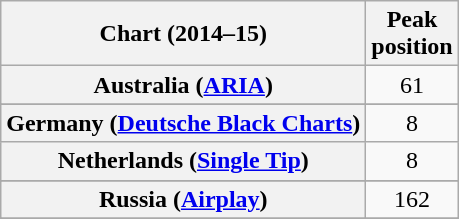<table class="wikitable plainrowheaders sortable" style="text-align:center">
<tr>
<th scope="col">Chart (2014–15)</th>
<th scope="col">Peak<br>position</th>
</tr>
<tr>
<th scope="row">Australia (<a href='#'>ARIA</a>)</th>
<td style="text-align:center;">61</td>
</tr>
<tr>
</tr>
<tr>
</tr>
<tr>
</tr>
<tr>
</tr>
<tr>
<th scope="row">Germany (<a href='#'>Deutsche Black Charts</a>)</th>
<td style="text-align:center;">8</td>
</tr>
<tr>
<th scope="row">Netherlands (<a href='#'>Single Tip</a>)</th>
<td>8</td>
</tr>
<tr>
</tr>
<tr>
<th scope="row">Russia (<a href='#'>Airplay</a>)</th>
<td>162</td>
</tr>
<tr>
</tr>
<tr>
</tr>
<tr>
</tr>
<tr>
</tr>
<tr>
</tr>
<tr>
</tr>
<tr>
</tr>
<tr>
</tr>
<tr>
</tr>
<tr>
</tr>
<tr>
</tr>
</table>
